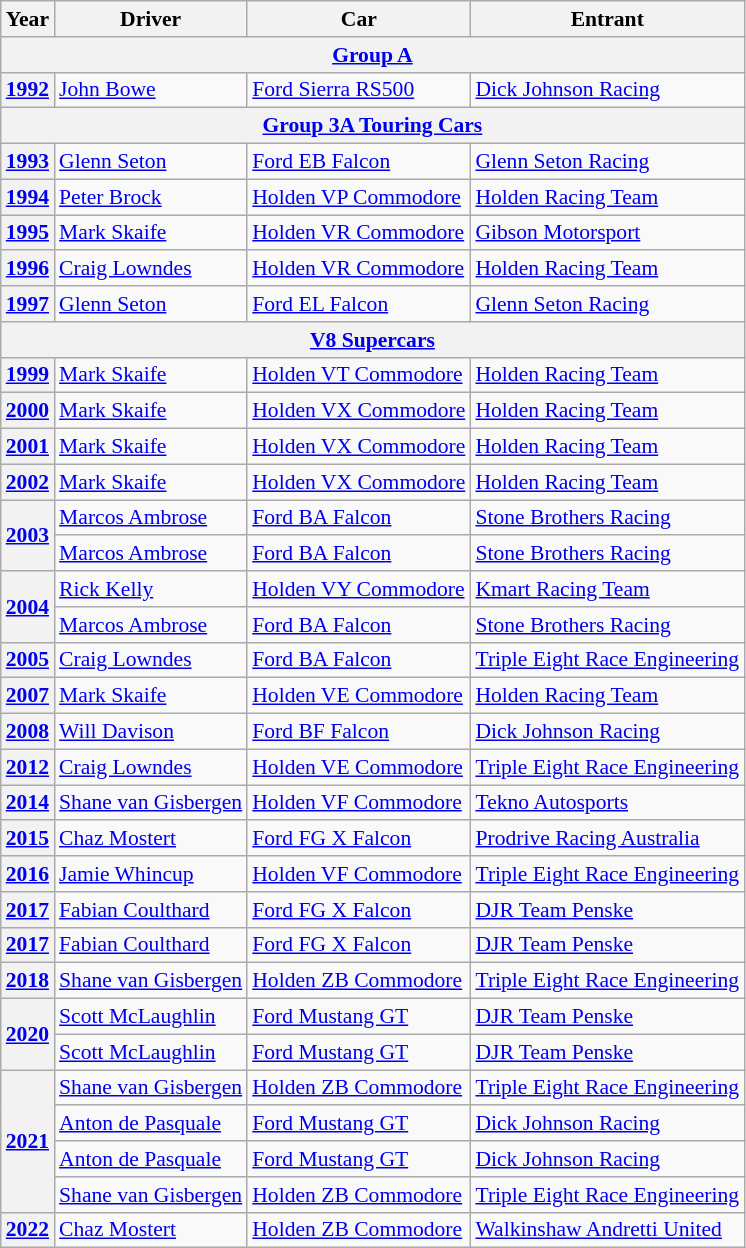<table class="wikitable" style="font-size: 90%;">
<tr style="font-weight:bold">
<th>Year</th>
<th>Driver</th>
<th>Car</th>
<th>Entrant</th>
</tr>
<tr>
<th colspan=5><a href='#'>Group A</a></th>
</tr>
<tr>
<th><a href='#'>1992</a></th>
<td> <a href='#'>John Bowe</a></td>
<td><a href='#'>Ford Sierra RS500</a></td>
<td><a href='#'>Dick Johnson Racing</a></td>
</tr>
<tr>
<th colspan=5><a href='#'>Group 3A Touring Cars</a></th>
</tr>
<tr>
<th><a href='#'>1993</a></th>
<td> <a href='#'>Glenn Seton</a></td>
<td><a href='#'>Ford EB Falcon</a></td>
<td><a href='#'>Glenn Seton Racing</a></td>
</tr>
<tr>
<th><a href='#'>1994</a></th>
<td> <a href='#'>Peter Brock</a></td>
<td><a href='#'>Holden VP Commodore</a></td>
<td><a href='#'>Holden Racing Team</a></td>
</tr>
<tr>
<th><a href='#'>1995</a></th>
<td> <a href='#'>Mark Skaife</a></td>
<td><a href='#'>Holden VR Commodore</a></td>
<td><a href='#'>Gibson Motorsport</a></td>
</tr>
<tr>
<th><a href='#'>1996</a></th>
<td> <a href='#'>Craig Lowndes</a></td>
<td><a href='#'>Holden VR Commodore</a></td>
<td><a href='#'>Holden Racing Team</a></td>
</tr>
<tr>
<th><a href='#'>1997</a></th>
<td> <a href='#'>Glenn Seton</a></td>
<td><a href='#'>Ford EL Falcon</a></td>
<td><a href='#'>Glenn Seton Racing</a></td>
</tr>
<tr>
<th colspan=5><a href='#'>V8 Supercars</a></th>
</tr>
<tr>
<th><a href='#'>1999</a></th>
<td> <a href='#'>Mark Skaife</a></td>
<td><a href='#'>Holden VT Commodore</a></td>
<td><a href='#'>Holden Racing Team</a></td>
</tr>
<tr>
<th><a href='#'>2000</a></th>
<td> <a href='#'>Mark Skaife</a></td>
<td><a href='#'>Holden VX Commodore</a></td>
<td><a href='#'>Holden Racing Team</a></td>
</tr>
<tr>
<th><a href='#'>2001</a></th>
<td> <a href='#'>Mark Skaife</a></td>
<td><a href='#'>Holden VX Commodore</a></td>
<td><a href='#'>Holden Racing Team</a></td>
</tr>
<tr>
<th><a href='#'>2002</a></th>
<td> <a href='#'>Mark Skaife</a></td>
<td><a href='#'>Holden VX Commodore</a></td>
<td><a href='#'>Holden Racing Team</a></td>
</tr>
<tr>
<th rowspan="2"><a href='#'>2003</a></th>
<td> <a href='#'>Marcos Ambrose</a></td>
<td><a href='#'>Ford BA Falcon</a></td>
<td><a href='#'>Stone Brothers Racing</a></td>
</tr>
<tr>
<td> <a href='#'>Marcos Ambrose</a></td>
<td><a href='#'>Ford BA Falcon</a></td>
<td><a href='#'>Stone Brothers Racing</a></td>
</tr>
<tr>
<th rowspan="2"><a href='#'>2004</a></th>
<td> <a href='#'>Rick Kelly</a></td>
<td><a href='#'>Holden VY Commodore</a></td>
<td><a href='#'>Kmart Racing Team</a></td>
</tr>
<tr>
<td> <a href='#'>Marcos Ambrose</a></td>
<td><a href='#'>Ford BA Falcon</a></td>
<td><a href='#'>Stone Brothers Racing</a></td>
</tr>
<tr>
<th><a href='#'>2005</a></th>
<td> <a href='#'>Craig Lowndes</a></td>
<td><a href='#'>Ford BA Falcon</a></td>
<td><a href='#'>Triple Eight Race Engineering</a></td>
</tr>
<tr>
<th><a href='#'>2007</a></th>
<td> <a href='#'>Mark Skaife</a></td>
<td><a href='#'>Holden VE Commodore</a></td>
<td><a href='#'>Holden Racing Team</a></td>
</tr>
<tr>
<th><a href='#'>2008</a></th>
<td> <a href='#'>Will Davison</a></td>
<td><a href='#'>Ford BF Falcon</a></td>
<td><a href='#'>Dick Johnson Racing</a></td>
</tr>
<tr>
<th><a href='#'>2012</a></th>
<td> <a href='#'>Craig Lowndes</a></td>
<td><a href='#'>Holden VE Commodore</a></td>
<td><a href='#'>Triple Eight Race Engineering</a></td>
</tr>
<tr>
<th><a href='#'>2014</a></th>
<td> <a href='#'>Shane van Gisbergen</a></td>
<td><a href='#'>Holden VF Commodore</a></td>
<td><a href='#'>Tekno Autosports</a></td>
</tr>
<tr>
<th><a href='#'>2015</a></th>
<td> <a href='#'>Chaz Mostert</a></td>
<td><a href='#'>Ford FG X Falcon</a></td>
<td><a href='#'>Prodrive Racing Australia</a></td>
</tr>
<tr>
<th><a href='#'>2016</a></th>
<td> <a href='#'>Jamie Whincup</a></td>
<td><a href='#'>Holden VF Commodore</a></td>
<td><a href='#'>Triple Eight Race Engineering</a></td>
</tr>
<tr>
<th><a href='#'>2017</a></th>
<td> <a href='#'>Fabian Coulthard</a></td>
<td><a href='#'>Ford FG X Falcon</a></td>
<td><a href='#'>DJR Team Penske</a></td>
</tr>
<tr>
<th><a href='#'>2017</a></th>
<td> <a href='#'>Fabian Coulthard</a></td>
<td><a href='#'>Ford FG X Falcon</a></td>
<td><a href='#'>DJR Team Penske</a></td>
</tr>
<tr>
<th><a href='#'>2018</a></th>
<td> <a href='#'>Shane van Gisbergen</a></td>
<td><a href='#'>Holden ZB Commodore</a></td>
<td><a href='#'>Triple Eight Race Engineering</a></td>
</tr>
<tr>
<th rowspan=2><a href='#'>2020</a></th>
<td> <a href='#'>Scott McLaughlin</a></td>
<td><a href='#'>Ford Mustang GT</a></td>
<td><a href='#'>DJR Team Penske</a></td>
</tr>
<tr>
<td> <a href='#'>Scott McLaughlin</a></td>
<td><a href='#'>Ford Mustang GT</a></td>
<td><a href='#'>DJR Team Penske</a></td>
</tr>
<tr>
<th rowspan=4><a href='#'>2021</a></th>
<td> <a href='#'>Shane van Gisbergen</a></td>
<td><a href='#'>Holden ZB Commodore</a></td>
<td><a href='#'>Triple Eight Race Engineering</a></td>
</tr>
<tr>
<td> <a href='#'>Anton de Pasquale</a></td>
<td><a href='#'>Ford Mustang GT</a></td>
<td><a href='#'>Dick Johnson Racing</a></td>
</tr>
<tr>
<td> <a href='#'>Anton de Pasquale</a></td>
<td><a href='#'>Ford Mustang GT</a></td>
<td><a href='#'>Dick Johnson Racing</a></td>
</tr>
<tr>
<td> <a href='#'>Shane van Gisbergen</a></td>
<td><a href='#'>Holden ZB Commodore</a></td>
<td><a href='#'>Triple Eight Race Engineering</a></td>
</tr>
<tr>
<th><a href='#'>2022</a></th>
<td> <a href='#'>Chaz Mostert</a></td>
<td><a href='#'>Holden ZB Commodore</a></td>
<td><a href='#'>Walkinshaw Andretti United</a></td>
</tr>
</table>
